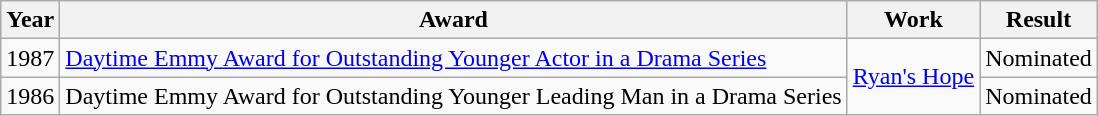<table class="wikitable">
<tr>
<th>Year</th>
<th>Award</th>
<th>Work</th>
<th>Result</th>
</tr>
<tr>
<td>1987</td>
<td><a href='#'>Daytime Emmy Award for Outstanding Younger Actor in a Drama Series</a></td>
<td rowspan="2"><a href='#'>Ryan's Hope</a></td>
<td>Nominated</td>
</tr>
<tr>
<td>1986</td>
<td>Daytime Emmy Award for Outstanding Younger Leading Man in a Drama Series</td>
<td>Nominated</td>
</tr>
</table>
